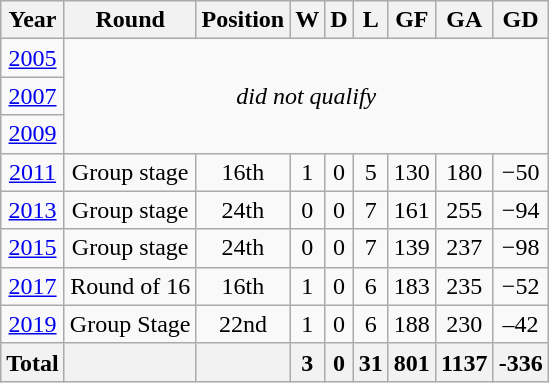<table class="wikitable" style="text-align: center;">
<tr>
<th>Year</th>
<th>Round</th>
<th>Position</th>
<th>W</th>
<th>D</th>
<th>L</th>
<th>GF</th>
<th>GA</th>
<th>GD</th>
</tr>
<tr>
<td> <a href='#'>2005</a></td>
<td colspan="8" rowspan="3"><em>did not qualify</em></td>
</tr>
<tr>
<td>  <a href='#'>2007</a></td>
</tr>
<tr>
<td> <a href='#'>2009</a></td>
</tr>
<tr>
<td>  <a href='#'>2011</a></td>
<td>Group stage</td>
<td>16th</td>
<td>1</td>
<td>0</td>
<td>5</td>
<td>130</td>
<td>180</td>
<td>−50</td>
</tr>
<tr>
<td> <a href='#'>2013</a></td>
<td>Group stage</td>
<td>24th</td>
<td>0</td>
<td>0</td>
<td>7</td>
<td>161</td>
<td>255</td>
<td>−94</td>
</tr>
<tr>
<td> <a href='#'>2015</a></td>
<td>Group stage</td>
<td>24th</td>
<td>0</td>
<td>0</td>
<td>7</td>
<td>139</td>
<td>237</td>
<td>−98</td>
</tr>
<tr>
<td> <a href='#'>2017</a></td>
<td>Round of 16</td>
<td>16th</td>
<td>1</td>
<td>0</td>
<td>6</td>
<td>183</td>
<td>235</td>
<td>−52</td>
</tr>
<tr>
<td> <a href='#'>2019</a></td>
<td>Group Stage</td>
<td>22nd</td>
<td>1</td>
<td>0</td>
<td>6</td>
<td>188</td>
<td>230</td>
<td>–42</td>
</tr>
<tr>
<th>Total</th>
<th></th>
<th></th>
<th>3</th>
<th>0</th>
<th>31</th>
<th>801</th>
<th>1137</th>
<th>-336</th>
</tr>
</table>
